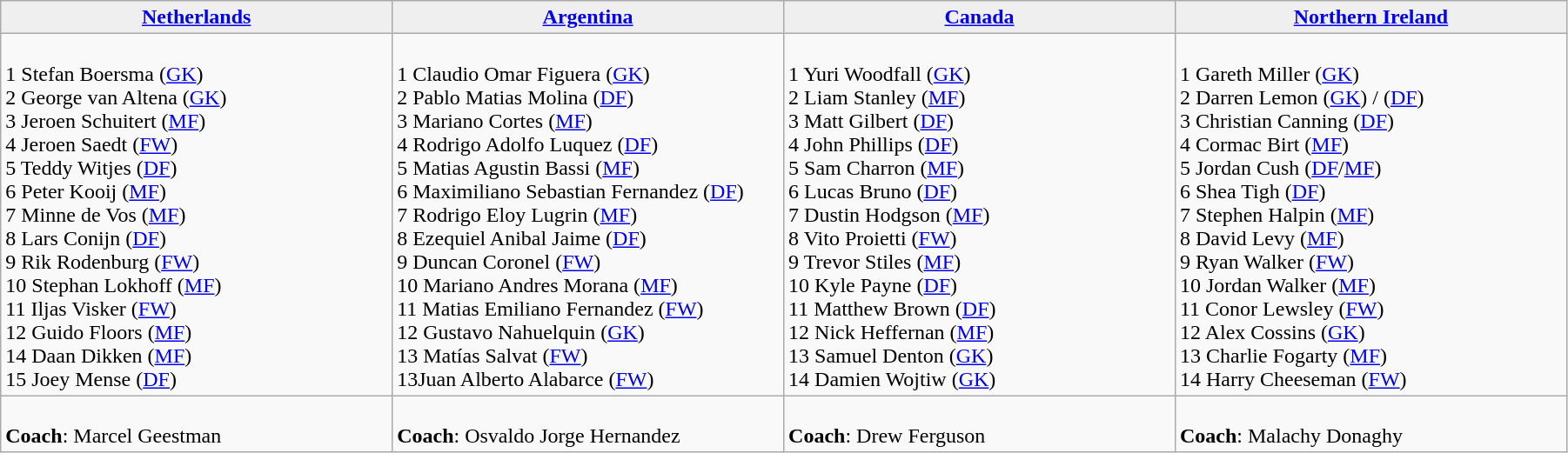<table class="wikitable mw-collapsible mw-collapsed" cellpadding=5 cellspacing=0 style="width:95%">
<tr align=center>
<td bgcolor="#efefef" width="200"><strong> <a href='#'>Netherlands</a></strong></td>
<td bgcolor="#efefef" width="200"><strong> <a href='#'>Argentina</a></strong></td>
<td bgcolor="#efefef" width="200"><strong> <a href='#'>Canada</a></strong></td>
<td bgcolor="#efefef" width="200"><strong> <a href='#'>Northern Ireland</a></strong></td>
</tr>
<tr valign=top>
<td><br>1 Stefan Boersma (<a href='#'>GK</a>)<br>
2 George van Altena (<a href='#'>GK</a>)<br>
3 Jeroen Schuitert (<a href='#'>MF</a>)<br>
4 Jeroen Saedt (<a href='#'>FW</a>)<br>
5 Teddy Witjes (<a href='#'>DF</a>)<br>
6 Peter Kooij (<a href='#'>MF</a>)<br>
7 Minne de Vos (<a href='#'>MF</a>)<br>
8 Lars Conijn (<a href='#'>DF</a>)<br>
9 Rik Rodenburg (<a href='#'>FW</a>)<br>
10 Stephan Lokhoff (<a href='#'>MF</a>)<br>
11 Iljas Visker (<a href='#'>FW</a>)<br>
12 Guido Floors (<a href='#'>MF</a>)<br>
14 Daan Dikken (<a href='#'>MF</a>)<br>
15 Joey Mense (<a href='#'>DF</a>)</td>
<td><br>1 Claudio Omar Figuera (<a href='#'>GK</a>)<br>
2 Pablo Matias Molina (<a href='#'>DF</a>)<br>
3 Mariano Cortes (<a href='#'>MF</a>)<br>
4 Rodrigo Adolfo Luquez (<a href='#'>DF</a>)<br>
5 Matias Agustin Bassi (<a href='#'>MF</a>)<br>
6 Maximiliano Sebastian Fernandez (<a href='#'>DF</a>)<br>
7 Rodrigo Eloy Lugrin (<a href='#'>MF</a>)<br>
8 Ezequiel Anibal Jaime (<a href='#'>DF</a>)<br>
9 Duncan Coronel (<a href='#'>FW</a>)<br>
10 Mariano Andres Morana (<a href='#'>MF</a>)<br>
11 Matias Emiliano Fernandez (<a href='#'>FW</a>)<br>
12 Gustavo Nahuelquin (<a href='#'>GK</a>)<br>
13 Matías Salvat (<a href='#'>FW</a>)<br>
13Juan Alberto Alabarce (<a href='#'>FW</a>)</td>
<td><br>1 Yuri Woodfall (<a href='#'>GK</a>)<br>
2 Liam Stanley (<a href='#'>MF</a>)<br>
3 Matt Gilbert (<a href='#'>DF</a>)<br>
4 John Phillips (<a href='#'>DF</a>)<br>
5 Sam Charron (<a href='#'>MF</a>)<br>
6 Lucas Bruno (<a href='#'>DF</a>)<br>
7 Dustin Hodgson (<a href='#'>MF</a>)<br>
8 Vito Proietti (<a href='#'>FW</a>)<br>
9 Trevor Stiles (<a href='#'>MF</a>)<br>
10 Kyle Payne (<a href='#'>DF</a>)<br>
11 Matthew Brown (<a href='#'>DF</a>)<br>
12 Nick Heffernan (<a href='#'>MF</a>)<br>
13 Samuel Denton (<a href='#'>GK</a>)<br>
14 Damien Wojtiw (<a href='#'>GK</a>)</td>
<td><br>1 Gareth Miller (<a href='#'>GK</a>)<br>
2 Darren Lemon (<a href='#'>GK</a>) / (<a href='#'>DF</a>)<br>
3 Christian Canning (<a href='#'>DF</a>)<br>
4 Cormac Birt (<a href='#'>MF</a>)<br>
5 Jordan Cush (<a href='#'>DF</a>/<a href='#'>MF</a>)<br>
6 Shea Tigh (<a href='#'>DF</a>)<br>
7 Stephen Halpin (<a href='#'>MF</a>)<br>
8 David Levy (<a href='#'>MF</a>)<br>
9 Ryan Walker (<a href='#'>FW</a>)<br>
10 Jordan Walker (<a href='#'>MF</a>)<br>
11 Conor Lewsley (<a href='#'>FW</a>)<br>
12 Alex Cossins (<a href='#'>GK</a>)<br>
13 Charlie Fogarty (<a href='#'>MF</a>)<br>
14 Harry Cheeseman (<a href='#'>FW</a>)</td>
</tr>
<tr valign=top>
<td><br><strong>Coach</strong>: Marcel Geestman</td>
<td><br><strong>Coach</strong>: Osvaldo Jorge Hernandez</td>
<td><br><strong>Coach</strong>: Drew Ferguson</td>
<td><br><strong>Coach</strong>: Malachy Donaghy</td>
</tr>
</table>
